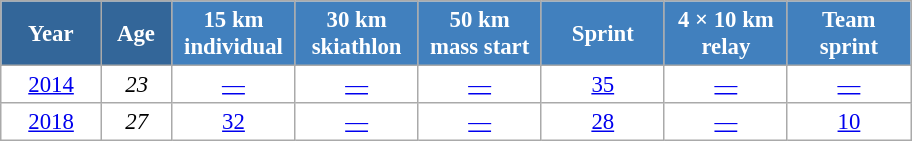<table class="wikitable" style="font-size:95%; text-align:center; border:grey solid 1px; border-collapse:collapse; background:#ffffff;">
<tr>
<th style="background-color:#369; color:white; width:60px;"> Year </th>
<th style="background-color:#369; color:white; width:40px;"> Age </th>
<th style="background-color:#4180be; color:white; width:75px;"> 15 km <br> individual </th>
<th style="background-color:#4180be; color:white; width:75px;"> 30 km <br> skiathlon </th>
<th style="background-color:#4180be; color:white; width:75px;"> 50 km <br> mass start </th>
<th style="background-color:#4180be; color:white; width:75px;"> Sprint </th>
<th style="background-color:#4180be; color:white; width:75px;"> 4 × 10 km <br> relay </th>
<th style="background-color:#4180be; color:white; width:75px;"> Team <br> sprint </th>
</tr>
<tr>
<td><a href='#'>2014</a></td>
<td><em>23</em></td>
<td><a href='#'>—</a></td>
<td><a href='#'>—</a></td>
<td><a href='#'>—</a></td>
<td><a href='#'>35</a></td>
<td><a href='#'>—</a></td>
<td><a href='#'>—</a></td>
</tr>
<tr>
<td><a href='#'>2018</a></td>
<td><em>27</em></td>
<td><a href='#'>32</a></td>
<td><a href='#'>—</a></td>
<td><a href='#'>—</a></td>
<td><a href='#'>28</a></td>
<td><a href='#'>—</a></td>
<td><a href='#'>10</a></td>
</tr>
</table>
